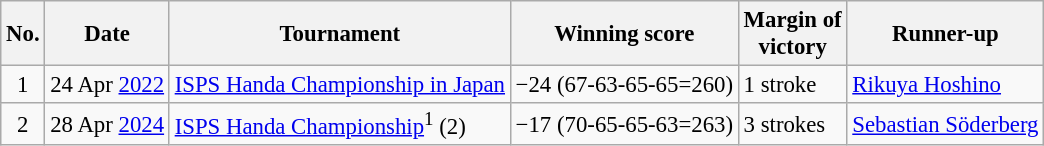<table class="wikitable" style="font-size:95%;">
<tr>
<th>No.</th>
<th>Date</th>
<th>Tournament</th>
<th>Winning score</th>
<th>Margin of<br>victory</th>
<th>Runner-up</th>
</tr>
<tr>
<td align=center>1</td>
<td align=right>24 Apr <a href='#'>2022</a></td>
<td><a href='#'>ISPS Handa Championship in Japan</a></td>
<td>−24 (67-63-65-65=260)</td>
<td>1 stroke</td>
<td> <a href='#'>Rikuya Hoshino</a></td>
</tr>
<tr>
<td align=center>2</td>
<td align=right>28 Apr <a href='#'>2024</a></td>
<td><a href='#'>ISPS Handa Championship</a><sup>1</sup> (2)</td>
<td>−17 (70-65-65-63=263)</td>
<td>3 strokes</td>
<td> <a href='#'>Sebastian Söderberg</a></td>
</tr>
</table>
